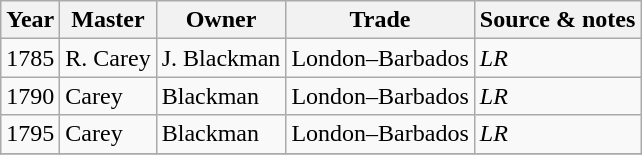<table class="sortable wikitable">
<tr>
<th>Year</th>
<th>Master</th>
<th>Owner</th>
<th>Trade</th>
<th>Source & notes</th>
</tr>
<tr>
<td>1785</td>
<td>R. Carey</td>
<td>J. Blackman</td>
<td>London–Barbados</td>
<td><em>LR</em></td>
</tr>
<tr>
<td>1790</td>
<td>Carey</td>
<td>Blackman</td>
<td>London–Barbados</td>
<td><em>LR</em></td>
</tr>
<tr>
<td>1795</td>
<td>Carey</td>
<td>Blackman</td>
<td>London–Barbados</td>
<td><em>LR</em></td>
</tr>
<tr>
</tr>
</table>
